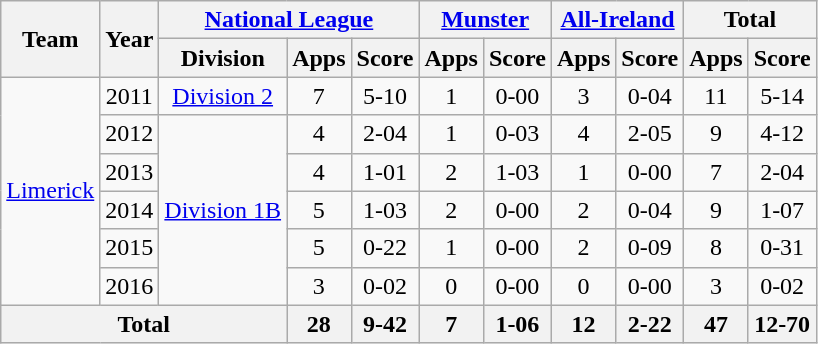<table class="wikitable" style="text-align:center">
<tr>
<th rowspan="2">Team</th>
<th rowspan="2">Year</th>
<th colspan="3"><a href='#'>National League</a></th>
<th colspan="2"><a href='#'>Munster</a></th>
<th colspan="2"><a href='#'>All-Ireland</a></th>
<th colspan="2">Total</th>
</tr>
<tr>
<th>Division</th>
<th>Apps</th>
<th>Score</th>
<th>Apps</th>
<th>Score</th>
<th>Apps</th>
<th>Score</th>
<th>Apps</th>
<th>Score</th>
</tr>
<tr>
<td rowspan="6"><a href='#'>Limerick</a></td>
<td>2011</td>
<td rowspan="1"><a href='#'>Division 2</a></td>
<td>7</td>
<td>5-10</td>
<td>1</td>
<td>0-00</td>
<td>3</td>
<td>0-04</td>
<td>11</td>
<td>5-14</td>
</tr>
<tr>
<td>2012</td>
<td rowspan="5"><a href='#'>Division 1B</a></td>
<td>4</td>
<td>2-04</td>
<td>1</td>
<td>0-03</td>
<td>4</td>
<td>2-05</td>
<td>9</td>
<td>4-12</td>
</tr>
<tr>
<td>2013</td>
<td>4</td>
<td>1-01</td>
<td>2</td>
<td>1-03</td>
<td>1</td>
<td>0-00</td>
<td>7</td>
<td>2-04</td>
</tr>
<tr>
<td>2014</td>
<td>5</td>
<td>1-03</td>
<td>2</td>
<td>0-00</td>
<td>2</td>
<td>0-04</td>
<td>9</td>
<td>1-07</td>
</tr>
<tr>
<td>2015</td>
<td>5</td>
<td>0-22</td>
<td>1</td>
<td>0-00</td>
<td>2</td>
<td>0-09</td>
<td>8</td>
<td>0-31</td>
</tr>
<tr>
<td>2016</td>
<td>3</td>
<td>0-02</td>
<td>0</td>
<td>0-00</td>
<td>0</td>
<td>0-00</td>
<td>3</td>
<td>0-02</td>
</tr>
<tr>
<th colspan="3">Total</th>
<th>28</th>
<th>9-42</th>
<th>7</th>
<th>1-06</th>
<th>12</th>
<th>2-22</th>
<th>47</th>
<th>12-70</th>
</tr>
</table>
